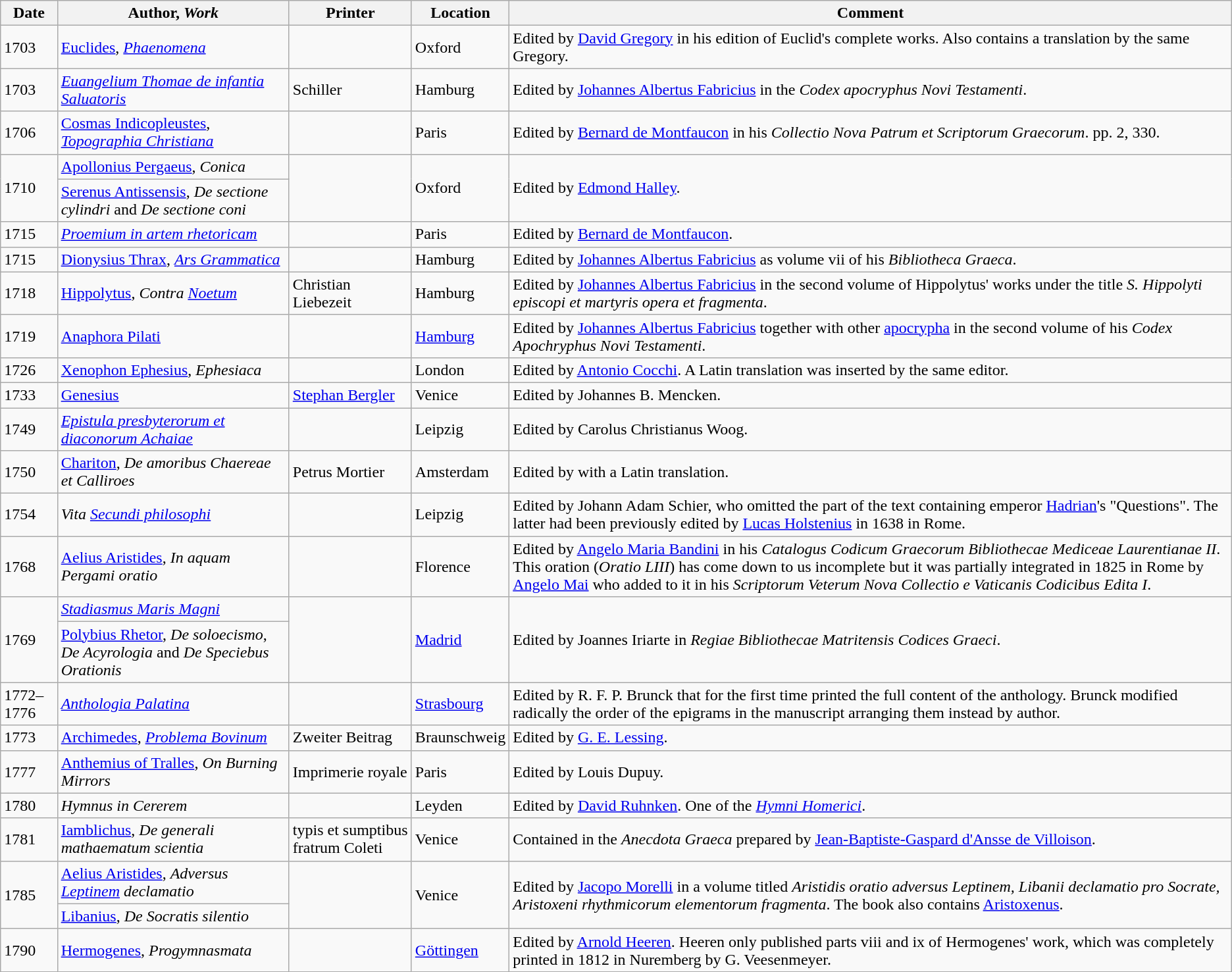<table class="wikitable sortable">
<tr>
<th>Date</th>
<th>Author, <em>Work</em></th>
<th>Printer</th>
<th>Location</th>
<th>Comment</th>
</tr>
<tr>
<td>1703</td>
<td><a href='#'>Euclides</a>, <em><a href='#'>Phaenomena</a></em></td>
<td></td>
<td>Oxford</td>
<td>Edited by <a href='#'>David Gregory</a> in his edition of Euclid's complete works. Also contains a translation by the same Gregory.</td>
</tr>
<tr>
<td>1703</td>
<td><em><a href='#'>Euangelium Thomae de infantia Saluatoris</a></em></td>
<td>Schiller</td>
<td>Hamburg</td>
<td>Edited by <a href='#'>Johannes Albertus Fabricius</a> in the <em>Codex apocryphus Novi Testamenti</em>.</td>
</tr>
<tr>
<td>1706</td>
<td><a href='#'>Cosmas Indicopleustes</a>, <em><a href='#'>Topographia Christiana</a></em></td>
<td></td>
<td>Paris</td>
<td>Edited by <a href='#'>Bernard de Montfaucon</a> in his <em>Collectio Nova Patrum et Scriptorum Graecorum</em>. pp. 2, 330.</td>
</tr>
<tr>
<td rowspan="2">1710</td>
<td><a href='#'>Apollonius Pergaeus</a>, <em>Conica</em></td>
<td rowspan="2"></td>
<td rowspan="2">Oxford</td>
<td rowspan="2">Edited by <a href='#'>Edmond Halley</a>.</td>
</tr>
<tr>
<td><a href='#'>Serenus Antissensis</a>, <em>De sectione cylindri</em> and <em>De sectione coni</em></td>
</tr>
<tr>
<td>1715</td>
<td><em><a href='#'>Proemium in artem rhetoricam</a></em></td>
<td></td>
<td>Paris</td>
<td>Edited by <a href='#'>Bernard de Montfaucon</a>.</td>
</tr>
<tr>
<td>1715</td>
<td><a href='#'>Dionysius Thrax</a>, <em><a href='#'>Ars Grammatica</a></em></td>
<td></td>
<td>Hamburg</td>
<td>Edited by <a href='#'>Johannes Albertus Fabricius</a> as volume vii of his <em>Bibliotheca Graeca</em>.</td>
</tr>
<tr>
<td>1718</td>
<td><a href='#'>Hippolytus</a>, <em>Contra <a href='#'>Noetum</a></em></td>
<td>Christian Liebezeit</td>
<td>Hamburg</td>
<td>Edited by <a href='#'>Johannes Albertus Fabricius</a> in the second volume of Hippolytus' works under the title <em>S. Hippolyti episcopi et martyris opera et fragmenta</em>.</td>
</tr>
<tr>
<td>1719</td>
<td><a href='#'>Anaphora Pilati</a></td>
<td></td>
<td><a href='#'>Hamburg</a></td>
<td>Edited by <a href='#'>Johannes Albertus Fabricius</a> together with other <a href='#'>apocrypha</a> in the second volume of his <em>Codex Apochryphus Novi Testamenti</em>.</td>
</tr>
<tr>
<td>1726</td>
<td><a href='#'>Xenophon Ephesius</a>, <em>Ephesiaca</em></td>
<td></td>
<td>London</td>
<td>Edited by <a href='#'>Antonio Cocchi</a>. A Latin translation was inserted by the same editor.</td>
</tr>
<tr>
<td>1733</td>
<td><a href='#'>Genesius</a></td>
<td><a href='#'>Stephan Bergler</a></td>
<td>Venice</td>
<td>Edited by Johannes B. Mencken.</td>
</tr>
<tr>
<td>1749</td>
<td><em><a href='#'>Epistula presbyterorum et diaconorum Achaiae</a></em></td>
<td></td>
<td>Leipzig</td>
<td>Edited by Carolus Christianus Woog.</td>
</tr>
<tr>
<td>1750</td>
<td><a href='#'>Chariton</a>, <em>De amoribus Chaereae et Calliroes</em></td>
<td>Petrus Mortier</td>
<td>Amsterdam</td>
<td>Edited by  with a Latin translation.</td>
</tr>
<tr>
<td>1754</td>
<td><em>Vita <a href='#'>Secundi philosophi</a></em></td>
<td></td>
<td>Leipzig</td>
<td>Edited by Johann Adam Schier, who omitted the part of the text containing emperor <a href='#'>Hadrian</a>'s "Questions". The latter had been previously edited by <a href='#'>Lucas Holstenius</a> in 1638 in Rome.</td>
</tr>
<tr>
<td>1768</td>
<td><a href='#'>Aelius Aristides</a>, <em>In aquam Pergami oratio</em></td>
<td></td>
<td>Florence</td>
<td>Edited by <a href='#'>Angelo Maria Bandini</a> in his <em>Catalogus Codicum Graecorum Bibliothecae Mediceae Laurentianae II</em>. This oration (<em>Oratio LIII</em>) has come down to us incomplete but it was partially integrated in 1825 in Rome by <a href='#'>Angelo Mai</a> who added to it in his <em>Scriptorum Veterum Nova Collectio e Vaticanis Codicibus Edita I</em>.</td>
</tr>
<tr>
<td rowspan="2">1769</td>
<td><em><a href='#'>Stadiasmus Maris Magni</a></em></td>
<td rowspan="2"></td>
<td rowspan="2"><a href='#'>Madrid</a></td>
<td rowspan="2">Edited by Joannes Iriarte in <em>Regiae Bibliothecae Matritensis Codices Graeci</em>.</td>
</tr>
<tr>
<td><a href='#'>Polybius Rhetor</a>, <em>De soloecismo</em>, <em>De Acyrologia</em> and <em>De Speciebus Orationis</em></td>
</tr>
<tr>
<td>1772–1776</td>
<td><em><a href='#'>Anthologia Palatina</a></em></td>
<td></td>
<td><a href='#'>Strasbourg</a></td>
<td>Edited by R. F. P. Brunck that for the first time printed the full content of the anthology. Brunck modified radically the order of the epigrams in the manuscript arranging them instead by author.</td>
</tr>
<tr>
<td>1773</td>
<td><a href='#'>Archimedes</a>, <em><a href='#'>Problema Bovinum</a></em></td>
<td>Zweiter Beitrag</td>
<td>Braunschweig</td>
<td>Edited by <a href='#'>G. E. Lessing</a>.</td>
</tr>
<tr>
<td>1777</td>
<td><a href='#'>Anthemius of Tralles</a>, <em> On Burning Mirrors</em></td>
<td>Imprimerie royale</td>
<td>Paris</td>
<td>Edited by Louis Dupuy.</td>
</tr>
<tr>
<td>1780</td>
<td><em>Hymnus in Cererem</em></td>
<td></td>
<td>Leyden</td>
<td>Edited by <a href='#'>David Ruhnken</a>. One of the <em><a href='#'>Hymni Homerici</a></em>.</td>
</tr>
<tr>
<td>1781</td>
<td><a href='#'>Iamblichus</a>, <em>De generali mathaematum scientia</em></td>
<td>typis et sumptibus fratrum Coleti</td>
<td>Venice</td>
<td>Contained in the <em>Anecdota Graeca</em> prepared by <a href='#'>Jean-Baptiste-Gaspard d'Ansse de Villoison</a>.</td>
</tr>
<tr>
<td rowspan="2">1785</td>
<td><a href='#'>Aelius Aristides</a>, <em>Adversus <a href='#'>Leptinem</a> declamatio</em></td>
<td rowspan="2"></td>
<td rowspan="2">Venice</td>
<td rowspan="2">Edited by <a href='#'>Jacopo Morelli</a> in a volume titled <em>Aristidis oratio adversus Leptinem, Libanii declamatio pro Socrate, Aristoxeni rhythmicorum elementorum fragmenta</em>. The book also contains <a href='#'>Aristoxenus</a>.</td>
</tr>
<tr>
<td><a href='#'>Libanius</a>, <em>De Socratis silentio</em></td>
</tr>
<tr>
<td>1790</td>
<td><a href='#'>Hermogenes</a>, <em>Progymnasmata</em></td>
<td></td>
<td><a href='#'>Göttingen</a></td>
<td>Edited by <a href='#'>Arnold Heeren</a>. Heeren only published parts viii and ix of Hermogenes' work, which was completely printed in 1812 in Nuremberg by G. Veesenmeyer.</td>
</tr>
</table>
